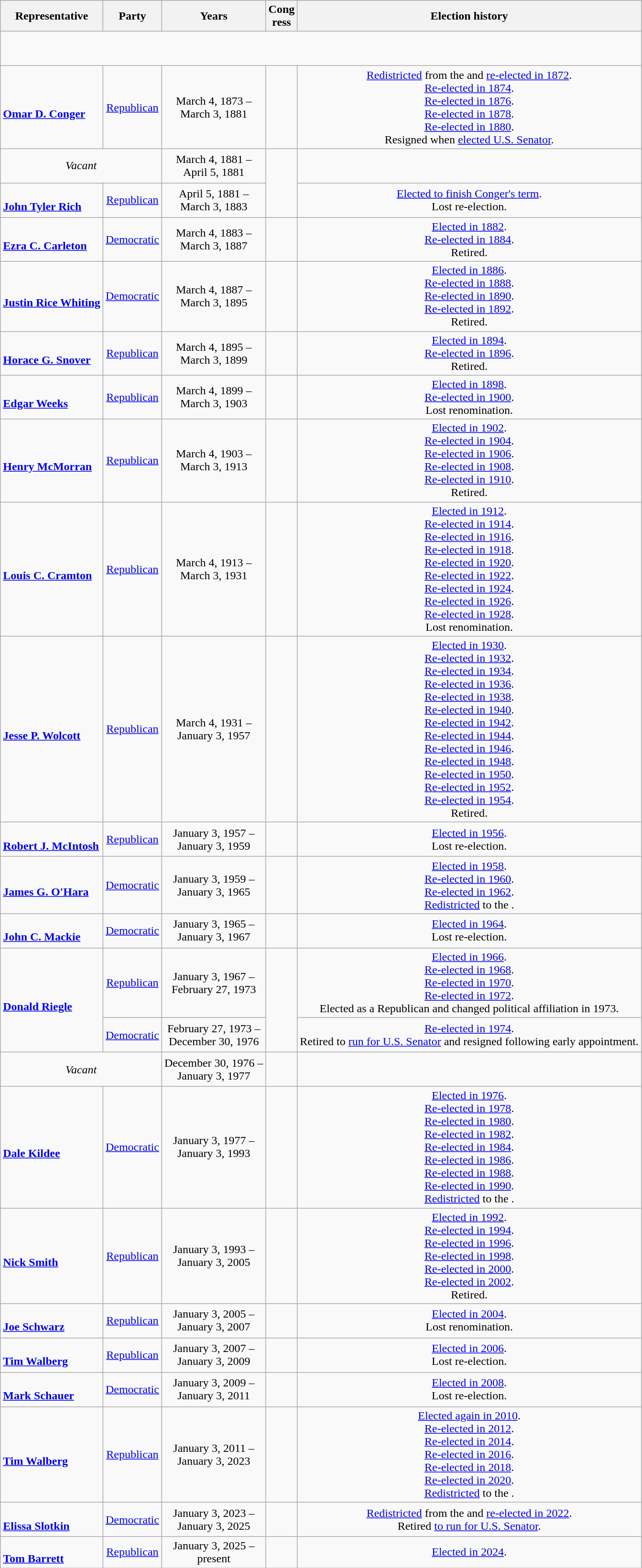<table class=wikitable  style="text-align:center">
<tr>
<th>Representative</th>
<th>Party</th>
<th>Years</th>
<th>Cong<br>ress</th>
<th>Election history</th>
</tr>
<tr style="height:3em">
<td colspan=5></td>
</tr>
<tr style="height:3em">
<td align=left nowrap><br><strong><a href='#'>Omar D. Conger</a></strong> <br></td>
<td><a href='#'>Republican</a></td>
<td>March 4, 1873 – <br> March 3, 1881</td>
<td></td>
<td><a href='#'>Redistricted</a> from the  and <a href='#'>re-elected in 1872</a>.<br><a href='#'>Re-elected in 1874</a>.<br><a href='#'>Re-elected in 1876</a>.<br><a href='#'>Re-elected in 1878</a>.<br><a href='#'>Re-elected in 1880</a>.<br>Resigned when <a href='#'>elected U.S. Senator</a>.</td>
</tr>
<tr style="height:3em">
<td colspan=2><em>Vacant</em></td>
<td>March 4, 1881 –<br>April 5, 1881</td>
<td rowspan=2></td>
<td></td>
</tr>
<tr style="height:3em">
<td align=left nowrap><br><strong><a href='#'>John Tyler Rich</a></strong> <br></td>
<td><a href='#'>Republican</a></td>
<td>April 5, 1881 – <br> March 3, 1883</td>
<td><a href='#'>Elected to finish Conger's term</a>.<br>Lost re-election.</td>
</tr>
<tr style="height:3em">
<td align=left nowrap><br><strong><a href='#'>Ezra C. Carleton</a></strong> <br></td>
<td><a href='#'>Democratic</a></td>
<td>March 4, 1883 – <br> March 3, 1887</td>
<td></td>
<td><a href='#'>Elected in 1882</a>.<br><a href='#'>Re-elected in 1884</a>.<br>Retired.</td>
</tr>
<tr style="height:3em">
<td align=left nowrap><br><strong><a href='#'>Justin Rice Whiting</a></strong> <br></td>
<td><a href='#'>Democratic</a></td>
<td>March 4, 1887 – <br> March 3, 1895</td>
<td></td>
<td><a href='#'>Elected in 1886</a>.<br><a href='#'>Re-elected in 1888</a>.<br><a href='#'>Re-elected in 1890</a>.<br><a href='#'>Re-elected in 1892</a>.<br>Retired.</td>
</tr>
<tr style="height:3em">
<td align=left nowrap><br><strong><a href='#'>Horace G. Snover</a></strong> <br></td>
<td><a href='#'>Republican</a></td>
<td>March 4, 1895 – <br> March 3, 1899</td>
<td></td>
<td><a href='#'>Elected in 1894</a>.<br><a href='#'>Re-elected in 1896</a>.<br>Retired.</td>
</tr>
<tr style="height:3em">
<td align=left nowrap><br><strong><a href='#'>Edgar Weeks</a></strong> <br></td>
<td><a href='#'>Republican</a></td>
<td>March 4, 1899 – <br> March 3, 1903</td>
<td></td>
<td><a href='#'>Elected in 1898</a>.<br><a href='#'>Re-elected in 1900</a>.<br>Lost renomination.</td>
</tr>
<tr style="height:3em">
<td align=left nowrap><br><strong><a href='#'>Henry McMorran</a></strong> <br></td>
<td><a href='#'>Republican</a></td>
<td>March 4, 1903 – <br> March 3, 1913</td>
<td></td>
<td><a href='#'>Elected in 1902</a>.<br><a href='#'>Re-elected in 1904</a>.<br><a href='#'>Re-elected in 1906</a>.<br><a href='#'>Re-elected in 1908</a>.<br><a href='#'>Re-elected in 1910</a>.<br>Retired.</td>
</tr>
<tr style="height:3em">
<td align=left nowrap><br><strong><a href='#'>Louis C. Cramton</a></strong> <br></td>
<td><a href='#'>Republican</a></td>
<td>March 4, 1913 – <br> March 3, 1931</td>
<td></td>
<td><a href='#'>Elected in 1912</a>.<br><a href='#'>Re-elected in 1914</a>.<br><a href='#'>Re-elected in 1916</a>.<br><a href='#'>Re-elected in 1918</a>.<br><a href='#'>Re-elected in 1920</a>.<br><a href='#'>Re-elected in 1922</a>.<br><a href='#'>Re-elected in 1924</a>.<br><a href='#'>Re-elected in 1926</a>.<br><a href='#'>Re-elected in 1928</a>.<br>Lost renomination.</td>
</tr>
<tr style="height:3em">
<td align=left nowrap><br><strong><a href='#'>Jesse P. Wolcott</a></strong> <br></td>
<td><a href='#'>Republican</a></td>
<td>March 4, 1931 – <br> January 3, 1957</td>
<td></td>
<td><a href='#'>Elected in 1930</a>.<br><a href='#'>Re-elected in 1932</a>.<br><a href='#'>Re-elected in 1934</a>.<br><a href='#'>Re-elected in 1936</a>.<br><a href='#'>Re-elected in 1938</a>.<br><a href='#'>Re-elected in 1940</a>.<br><a href='#'>Re-elected in 1942</a>.<br><a href='#'>Re-elected in 1944</a>.<br><a href='#'>Re-elected in 1946</a>.<br><a href='#'>Re-elected in 1948</a>.<br><a href='#'>Re-elected in 1950</a>.<br><a href='#'>Re-elected in 1952</a>.<br><a href='#'>Re-elected in 1954</a>.<br>Retired.</td>
</tr>
<tr style="height:3em">
<td align=left nowrap><br><strong><a href='#'>Robert J. McIntosh</a></strong> <br></td>
<td><a href='#'>Republican</a></td>
<td>January 3, 1957 – <br> January 3, 1959</td>
<td></td>
<td><a href='#'>Elected in 1956</a>.<br>Lost re-election.</td>
</tr>
<tr style="height:3em">
<td align=left nowrap><br><strong><a href='#'>James G. O'Hara</a></strong> <br></td>
<td><a href='#'>Democratic</a></td>
<td>January 3, 1959 – <br> January 3, 1965</td>
<td></td>
<td><a href='#'>Elected in 1958</a>.<br><a href='#'>Re-elected in 1960</a>.<br><a href='#'>Re-elected in 1962</a>.<br><a href='#'>Redistricted</a> to the .</td>
</tr>
<tr style="height:3em">
<td align=left nowrap><br><strong><a href='#'>John C. Mackie</a></strong> <br></td>
<td><a href='#'>Democratic</a></td>
<td>January 3, 1965 – <br> January 3, 1967</td>
<td></td>
<td><a href='#'>Elected in 1964</a>.<br>Lost re-election.</td>
</tr>
<tr style="height:3em">
<td align=left nowrap  rowspan=2><br><strong><a href='#'>Donald Riegle</a></strong> <br></td>
<td><a href='#'>Republican</a></td>
<td>January 3, 1967 – <br> February 27, 1973</td>
<td rowspan=2></td>
<td><a href='#'>Elected in 1966</a>.<br><a href='#'>Re-elected in 1968</a>.<br><a href='#'>Re-elected in 1970</a>.<br><a href='#'>Re-elected in 1972</a>.<br>Elected as a Republican and changed political affiliation in 1973.</td>
</tr>
<tr style="height:3em">
<td><a href='#'>Democratic</a></td>
<td>February 27, 1973 – <br> December 30, 1976</td>
<td><a href='#'>Re-elected in 1974</a>.<br>Retired to <a href='#'>run for U.S. Senator</a> and resigned following early appointment.</td>
</tr>
<tr style="height:3em">
<td colspan=2><em>Vacant</em></td>
<td>December 30, 1976 –<br>January 3, 1977</td>
<td></td>
<td></td>
</tr>
<tr style="height:3em">
<td align=left nowrap><br><strong><a href='#'>Dale Kildee</a></strong><br></td>
<td><a href='#'>Democratic</a></td>
<td>January 3, 1977 – <br> January 3, 1993</td>
<td></td>
<td><a href='#'>Elected in 1976</a>.<br><a href='#'>Re-elected in 1978</a>.<br><a href='#'>Re-elected in 1980</a>.<br><a href='#'>Re-elected in 1982</a>.<br> <a href='#'>Re-elected in 1984</a>.<br><a href='#'>Re-elected in 1986</a>.<br><a href='#'>Re-elected in 1988</a>.<br><a href='#'>Re-elected in 1990</a>.<br><a href='#'>Redistricted</a> to the .</td>
</tr>
<tr style="height:3em">
<td align=left nowrap><br><strong><a href='#'>Nick Smith</a></strong> <br></td>
<td><a href='#'>Republican</a></td>
<td>January 3, 1993 – <br> January 3, 2005</td>
<td></td>
<td><a href='#'>Elected in 1992</a>.<br><a href='#'>Re-elected in 1994</a>.<br><a href='#'>Re-elected in 1996</a>.<br><a href='#'>Re-elected in 1998</a>.<br><a href='#'>Re-elected in 2000</a>.<br><a href='#'>Re-elected in 2002</a>.<br>Retired.</td>
</tr>
<tr style="height:3em">
<td align=left nowrap><br><strong><a href='#'>Joe Schwarz</a></strong> <br></td>
<td><a href='#'>Republican</a></td>
<td>January 3, 2005 – <br> January 3, 2007</td>
<td></td>
<td><a href='#'>Elected in 2004</a>.<br>Lost renomination.</td>
</tr>
<tr style="height:3em">
<td align=left nowrap><br><strong><a href='#'>Tim Walberg</a></strong> <br></td>
<td><a href='#'>Republican</a></td>
<td>January 3, 2007 – <br> January 3, 2009</td>
<td></td>
<td><a href='#'>Elected in 2006</a>.<br>Lost re-election.</td>
</tr>
<tr style="height:3em">
<td align=left nowrap><br><strong><a href='#'>Mark Schauer</a></strong> <br></td>
<td><a href='#'>Democratic</a></td>
<td>January 3, 2009 – <br> January 3, 2011</td>
<td></td>
<td><a href='#'>Elected in 2008</a>.<br>Lost re-election.</td>
</tr>
<tr style="height:3em">
<td align=left nowrap><br><strong><a href='#'>Tim Walberg</a></strong> <br></td>
<td><a href='#'>Republican</a></td>
<td>January 3, 2011 – <br> January 3, 2023</td>
<td></td>
<td><a href='#'>Elected again in 2010</a>.<br><a href='#'>Re-elected in 2012</a>.<br><a href='#'>Re-elected in 2014</a>.<br><a href='#'>Re-elected in 2016</a>.<br><a href='#'>Re-elected in 2018</a>.<br><a href='#'>Re-elected in 2020</a>.<br><a href='#'>Redistricted</a> to the .</td>
</tr>
<tr style="height:3em">
<td align=left><br><strong><a href='#'>Elissa Slotkin</a></strong><br></td>
<td><a href='#'>Democratic</a></td>
<td nowrap>January 3, 2023 – <br> January 3, 2025</td>
<td></td>
<td><a href='#'>Redistricted</a> from the  and <a href='#'>re-elected in 2022</a>.<br>Retired <a href='#'>to run for U.S. Senator</a>.</td>
</tr>
<tr>
<td align=left><br><strong><a href='#'>Tom Barrett</a></strong> <br></td>
<td><a href='#'>Republican</a></td>
<td>January 3, 2025 – <br> present</td>
<td></td>
<td><a href='#'>Elected in 2024</a>.</td>
</tr>
</table>
